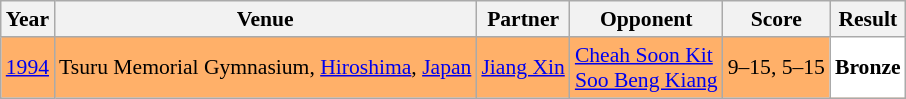<table class="sortable wikitable" style="font-size: 90%;">
<tr>
<th>Year</th>
<th>Venue</th>
<th>Partner</th>
<th>Opponent</th>
<th>Score</th>
<th>Result</th>
</tr>
<tr style="background:#FFB069">
<td align="center"><a href='#'>1994</a></td>
<td align="left">Tsuru Memorial Gymnasium, <a href='#'>Hiroshima</a>, <a href='#'>Japan</a></td>
<td align="left"> <a href='#'>Jiang Xin</a></td>
<td align="left"> <a href='#'>Cheah Soon Kit</a> <br>  <a href='#'>Soo Beng Kiang</a></td>
<td align="left">9–15, 5–15</td>
<td style="text-align:left; background:white"> <strong>Bronze</strong></td>
</tr>
</table>
